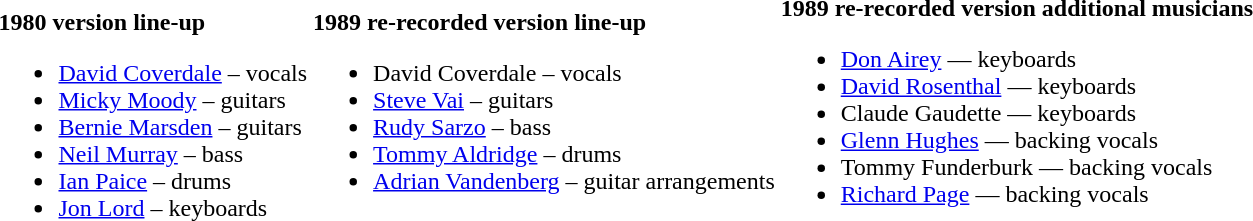<table>
<tr>
<td valign=top><br><strong>1980 version line-up</strong><ul><li><a href='#'>David Coverdale</a> – vocals</li><li><a href='#'>Micky Moody</a> – guitars</li><li><a href='#'>Bernie Marsden</a> – guitars</li><li><a href='#'>Neil Murray</a> – bass</li><li><a href='#'>Ian Paice</a> – drums</li><li><a href='#'>Jon Lord</a> – keyboards</li></ul></td>
<td valign=top><br><strong>1989 re-recorded version line-up</strong><ul><li>David Coverdale – vocals</li><li><a href='#'>Steve Vai</a> – guitars</li><li><a href='#'>Rudy Sarzo</a> – bass</li><li><a href='#'>Tommy Aldridge</a> – drums</li><li><a href='#'>Adrian Vandenberg</a> – guitar arrangements</li></ul></td>
<td><strong>1989 re-recorded version additional musicians</strong><br><ul><li><a href='#'>Don Airey</a> — keyboards</li><li><a href='#'>David Rosenthal</a> — keyboards</li><li>Claude Gaudette — keyboards</li><li><a href='#'>Glenn Hughes</a> — backing vocals</li><li>Tommy Funderburk — backing vocals</li><li><a href='#'>Richard Page</a> — backing vocals</li></ul></td>
</tr>
</table>
